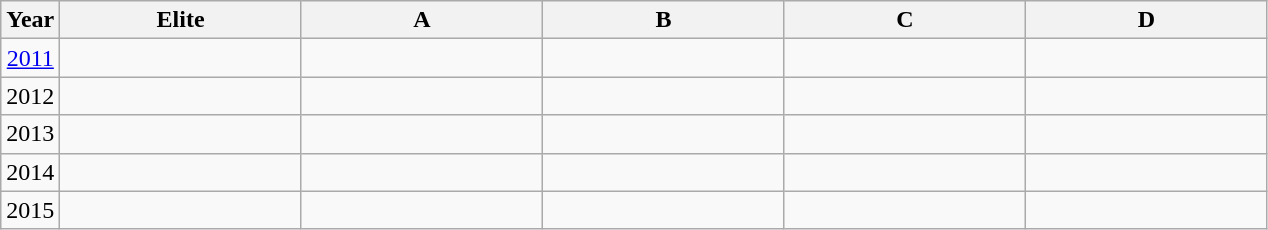<table class="wikitable" style="text-align: center;">
<tr>
<th>Year</th>
<th style="width:9.6em;">Elite</th>
<th style="width:9.6em;">A</th>
<th style="width:9.6em;">B</th>
<th style="width:9.6em;">C</th>
<th style="width:9.6em;">D</th>
</tr>
<tr>
<td><a href='#'>2011</a></td>
<td></td>
<td></td>
<td></td>
<td></td>
<td></td>
</tr>
<tr>
<td>2012</td>
<td></td>
<td></td>
<td></td>
<td></td>
<td></td>
</tr>
<tr>
<td>2013</td>
<td></td>
<td></td>
<td></td>
<td></td>
<td></td>
</tr>
<tr>
<td>2014</td>
<td></td>
<td></td>
<td></td>
<td></td>
<td></td>
</tr>
<tr>
<td>2015</td>
<td></td>
<td></td>
<td></td>
<td></td>
<td></td>
</tr>
</table>
